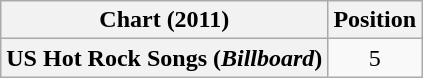<table class="wikitable plainrowheaders sortable" style="text-align:center;">
<tr>
<th>Chart (2011)</th>
<th>Position</th>
</tr>
<tr>
<th scope="row">US Hot Rock Songs (<em>Billboard</em>)</th>
<td>5</td>
</tr>
</table>
